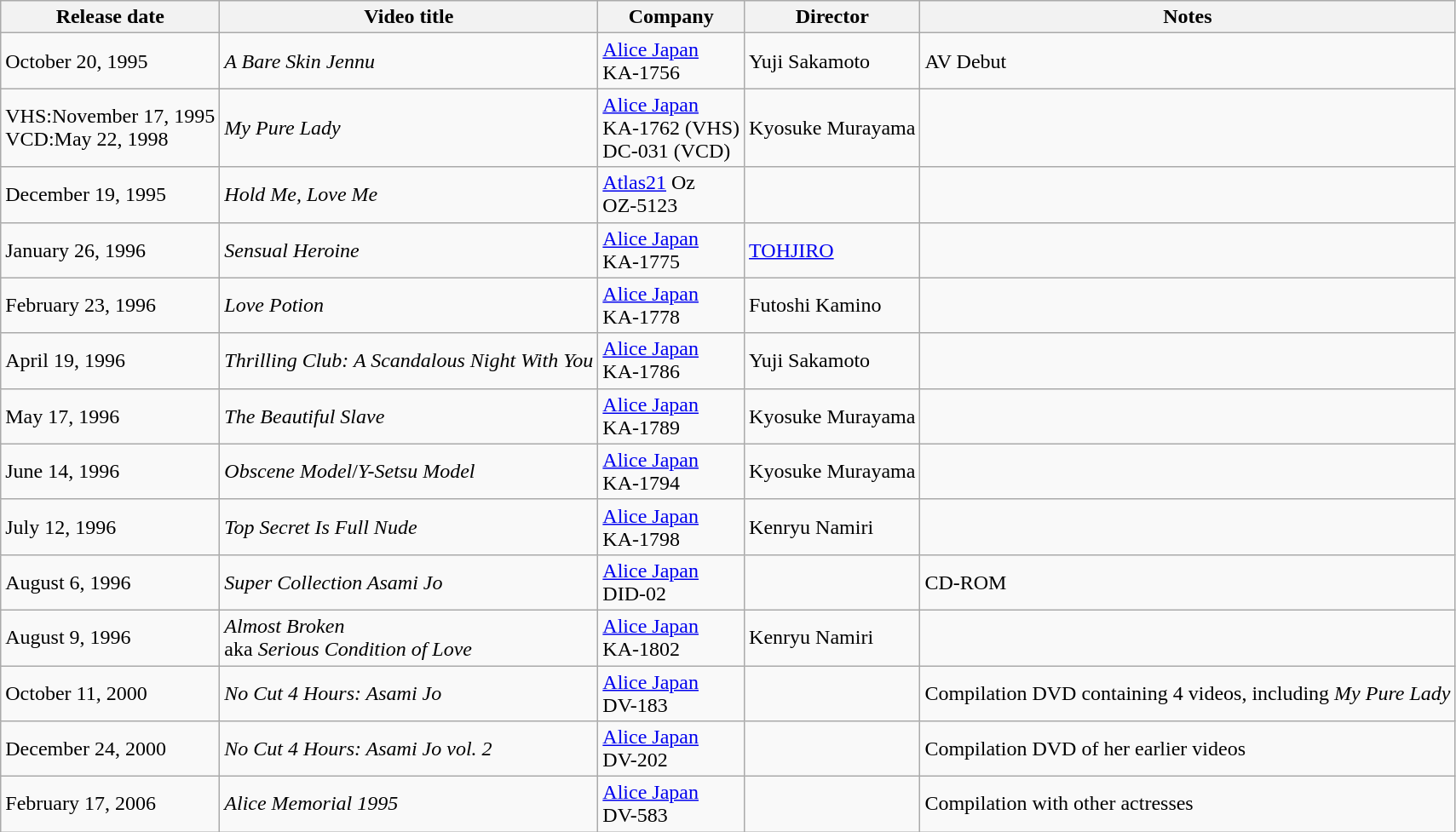<table class="wikitable sortable">
<tr>
<th>Release date</th>
<th>Video title</th>
<th>Company</th>
<th>Director</th>
<th>Notes</th>
</tr>
<tr>
<td>October 20, 1995</td>
<td><em>A Bare Skin Jennu</em><br></td>
<td><a href='#'>Alice Japan</a><br>KA-1756</td>
<td>Yuji Sakamoto</td>
<td>AV Debut</td>
</tr>
<tr>
<td>VHS:November 17, 1995<br>VCD:May 22, 1998</td>
<td><em>My Pure Lady</em></td>
<td><a href='#'>Alice Japan</a><br>KA-1762 (VHS)<br>DC-031 (VCD)</td>
<td>Kyosuke Murayama</td>
<td></td>
</tr>
<tr>
<td>December 19, 1995</td>
<td><em>Hold Me, Love Me</em><br></td>
<td><a href='#'>Atlas21</a> Oz<br>OZ-5123</td>
<td></td>
<td></td>
</tr>
<tr>
<td>January 26, 1996</td>
<td><em>Sensual Heroine</em><br></td>
<td><a href='#'>Alice Japan</a><br>KA-1775</td>
<td><a href='#'>TOHJIRO</a></td>
<td></td>
</tr>
<tr>
<td>February 23, 1996</td>
<td><em>Love Potion</em></td>
<td><a href='#'>Alice Japan</a><br>KA-1778</td>
<td>Futoshi Kamino</td>
<td></td>
</tr>
<tr>
<td>April 19, 1996</td>
<td><em>Thrilling Club: A Scandalous Night With You</em><br></td>
<td><a href='#'>Alice Japan</a><br>KA-1786</td>
<td>Yuji Sakamoto</td>
<td></td>
</tr>
<tr>
<td>May 17, 1996</td>
<td><em>The Beautiful Slave</em><br></td>
<td><a href='#'>Alice Japan</a><br>KA-1789</td>
<td>Kyosuke Murayama</td>
<td></td>
</tr>
<tr>
<td>June 14, 1996</td>
<td><em>Obscene Model</em>/<em>Y-Setsu Model</em><br></td>
<td><a href='#'>Alice Japan</a><br>KA-1794</td>
<td>Kyosuke Murayama</td>
<td></td>
</tr>
<tr>
<td>July 12, 1996</td>
<td><em>Top Secret Is Full Nude</em><br></td>
<td><a href='#'>Alice Japan</a><br>KA-1798</td>
<td>Kenryu Namiri</td>
<td></td>
</tr>
<tr>
<td>August 6, 1996</td>
<td><em>Super Collection Asami Jo</em><br></td>
<td><a href='#'>Alice Japan</a><br>DID-02</td>
<td></td>
<td>CD-ROM</td>
</tr>
<tr>
<td>August 9, 1996</td>
<td><em>Almost Broken</em><br>aka <em>Serious Condition of Love</em><br></td>
<td><a href='#'>Alice Japan</a><br>KA-1802</td>
<td>Kenryu Namiri</td>
<td></td>
</tr>
<tr>
<td>October 11, 2000</td>
<td><em>No Cut 4 Hours: Asami Jo</em><br></td>
<td><a href='#'>Alice Japan</a><br>DV-183</td>
<td></td>
<td>Compilation DVD containing 4 videos, including <em>My Pure Lady</em></td>
</tr>
<tr>
<td>December 24, 2000</td>
<td><em>No Cut 4 Hours: Asami Jo vol. 2</em><br></td>
<td><a href='#'>Alice Japan</a><br>DV-202</td>
<td></td>
<td>Compilation DVD of her earlier videos</td>
</tr>
<tr>
<td>February 17, 2006</td>
<td><em>Alice Memorial 1995</em><br></td>
<td><a href='#'>Alice Japan</a><br>DV-583</td>
<td></td>
<td>Compilation with other actresses</td>
</tr>
</table>
